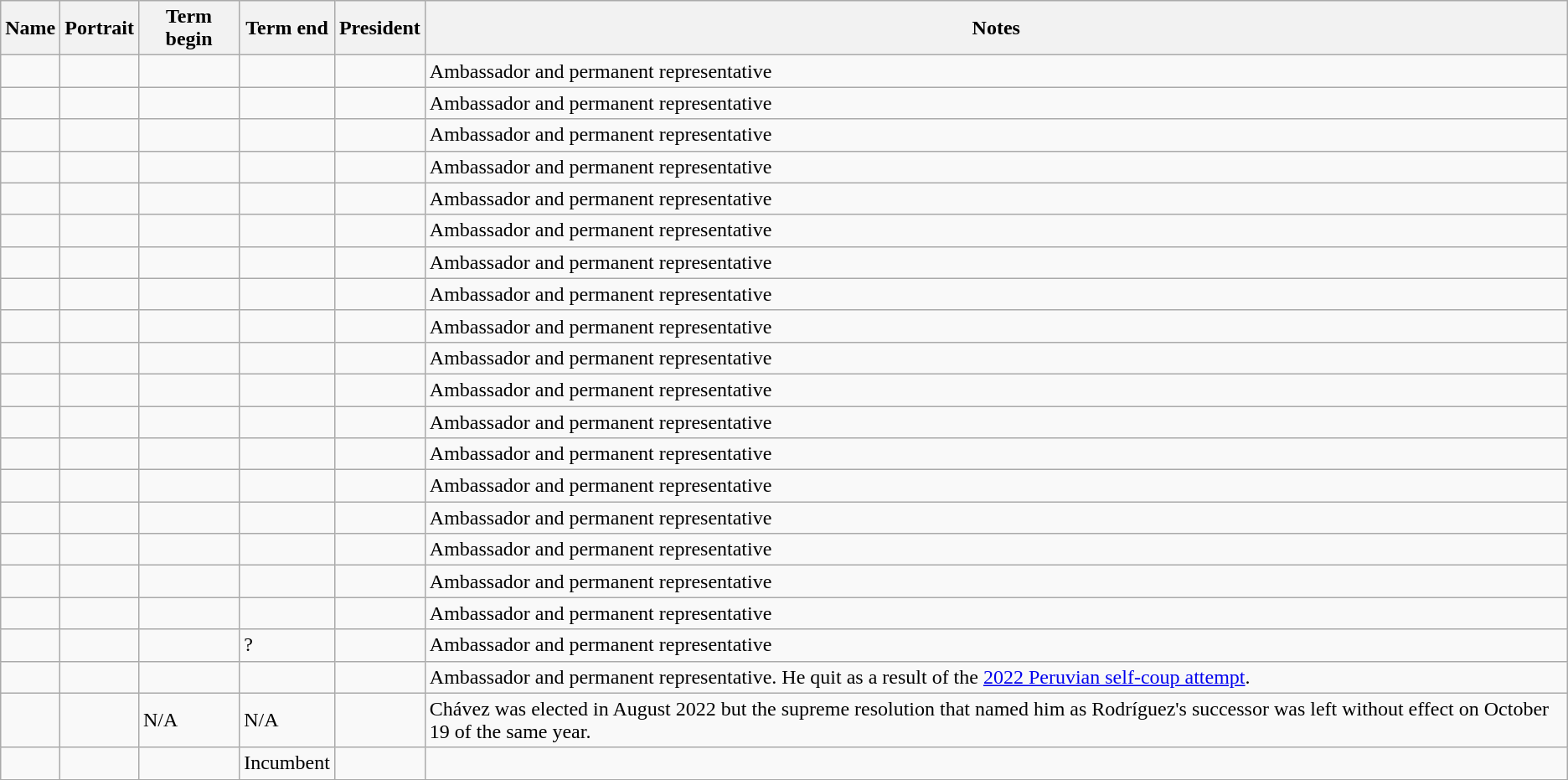<table class="wikitable sortable"  text-align:center;">
<tr>
<th>Name</th>
<th class="unsortable">Portrait</th>
<th>Term begin</th>
<th>Term end</th>
<th>President</th>
<th class="unsortable">Notes</th>
</tr>
<tr>
<td></td>
<td></td>
<td></td>
<td></td>
<td></td>
<td>Ambassador and permanent representative</td>
</tr>
<tr>
<td></td>
<td></td>
<td></td>
<td></td>
<td></td>
<td>Ambassador and permanent representative</td>
</tr>
<tr>
<td></td>
<td></td>
<td></td>
<td></td>
<td></td>
<td>Ambassador and permanent representative</td>
</tr>
<tr>
<td></td>
<td></td>
<td></td>
<td></td>
<td></td>
<td>Ambassador and permanent representative</td>
</tr>
<tr>
<td></td>
<td></td>
<td></td>
<td></td>
<td></td>
<td>Ambassador and permanent representative</td>
</tr>
<tr>
<td></td>
<td></td>
<td></td>
<td></td>
<td></td>
<td>Ambassador and permanent representative</td>
</tr>
<tr>
<td></td>
<td></td>
<td></td>
<td></td>
<td></td>
<td>Ambassador and permanent representative</td>
</tr>
<tr>
<td></td>
<td></td>
<td></td>
<td></td>
<td></td>
<td>Ambassador and permanent representative</td>
</tr>
<tr>
<td></td>
<td></td>
<td></td>
<td></td>
<td></td>
<td>Ambassador and permanent representative</td>
</tr>
<tr>
<td></td>
<td></td>
<td></td>
<td></td>
<td></td>
<td>Ambassador and permanent representative</td>
</tr>
<tr>
<td></td>
<td></td>
<td></td>
<td></td>
<td></td>
<td>Ambassador and permanent representative</td>
</tr>
<tr>
<td></td>
<td></td>
<td></td>
<td></td>
<td></td>
<td>Ambassador and permanent representative</td>
</tr>
<tr>
<td></td>
<td></td>
<td></td>
<td></td>
<td></td>
<td>Ambassador and permanent representative</td>
</tr>
<tr>
<td></td>
<td></td>
<td></td>
<td></td>
<td></td>
<td>Ambassador and permanent representative</td>
</tr>
<tr>
<td></td>
<td></td>
<td></td>
<td></td>
<td></td>
<td>Ambassador and permanent representative</td>
</tr>
<tr>
<td></td>
<td></td>
<td></td>
<td></td>
<td></td>
<td>Ambassador and permanent representative</td>
</tr>
<tr>
<td></td>
<td></td>
<td></td>
<td></td>
<td></td>
<td>Ambassador and permanent representative</td>
</tr>
<tr>
<td></td>
<td></td>
<td></td>
<td></td>
<td></td>
<td>Ambassador and permanent representative</td>
</tr>
<tr>
<td></td>
<td></td>
<td></td>
<td>?</td>
<td></td>
<td>Ambassador and permanent representative</td>
</tr>
<tr>
<td></td>
<td></td>
<td></td>
<td></td>
<td></td>
<td>Ambassador and permanent representative. He quit as a result of the <a href='#'>2022 Peruvian self-coup attempt</a>.</td>
</tr>
<tr>
<td></td>
<td></td>
<td>N/A</td>
<td>N/A</td>
<td></td>
<td>Chávez was elected in August 2022 but the supreme resolution that named him as Rodríguez's successor was left without effect on October 19 of the same year.</td>
</tr>
<tr>
<td></td>
<td></td>
<td></td>
<td>Incumbent</td>
<td></td>
<td></td>
</tr>
<tr>
</tr>
</table>
